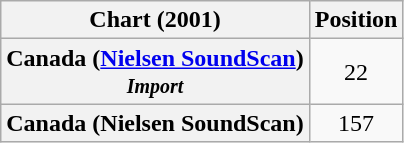<table class="wikitable sortable plainrowheaders">
<tr>
<th>Chart (2001)</th>
<th>Position</th>
</tr>
<tr>
<th scope="row">Canada (<a href='#'>Nielsen SoundScan</a>)<br><small><em>Import</em></small></th>
<td style="text-align:center;">22</td>
</tr>
<tr>
<th scope="row">Canada (Nielsen SoundScan)</th>
<td style="text-align:center;">157</td>
</tr>
</table>
